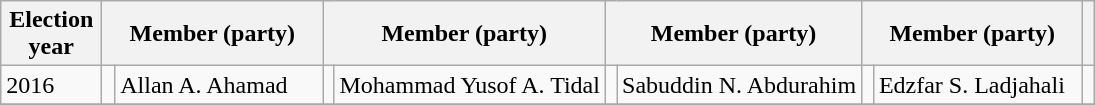<table class=wikitable>
<tr>
<th width=60px>Election<br>year</th>
<th colspan=2 width=140px>Member (party)</th>
<th colspan=2 width=140px>Member (party)</th>
<th colspan=2 width=140px>Member (party)</th>
<th colspan=2 width=140px>Member (party)</th>
<th !></th>
</tr>
<tr>
<td>2016</td>
<td></td>
<td>Allan A. Ahamad</td>
<td></td>
<td>Mohammad Yusof A. Tidal</td>
<td></td>
<td>Sabuddin N. Abdurahim</td>
<td></td>
<td>Edzfar S. Ladjahali</td>
<td></td>
</tr>
<tr>
</tr>
</table>
